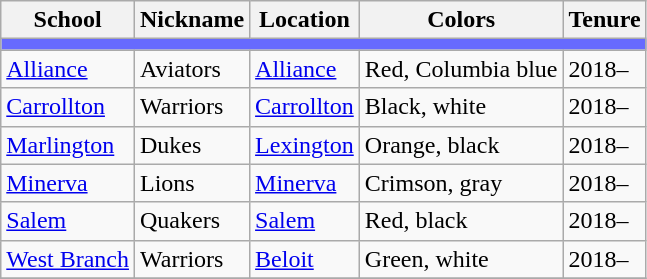<table class="wikitable sortable">
<tr>
<th>School</th>
<th>Nickname</th>
<th>Location</th>
<th>Colors</th>
<th>Tenure</th>
</tr>
<tr>
<th colspan="8" style="background:#676AFE;"></th>
</tr>
<tr>
<td><a href='#'>Alliance</a></td>
<td>Aviators</td>
<td><a href='#'>Alliance</a></td>
<td>Red, Columbia blue <br> </td>
<td>2018–</td>
</tr>
<tr>
<td><a href='#'>Carrollton</a></td>
<td>Warriors</td>
<td><a href='#'>Carrollton</a></td>
<td>Black, white<br> </td>
<td>2018–</td>
</tr>
<tr>
<td><a href='#'>Marlington</a></td>
<td>Dukes</td>
<td><a href='#'>Lexington</a></td>
<td>Orange, black <br>  </td>
<td>2018–</td>
</tr>
<tr>
<td><a href='#'>Minerva</a></td>
<td>Lions</td>
<td><a href='#'>Minerva</a></td>
<td>Crimson, gray <br>  </td>
<td>2018–</td>
</tr>
<tr>
<td><a href='#'>Salem</a></td>
<td>Quakers</td>
<td><a href='#'>Salem</a></td>
<td>Red, black <br>  </td>
<td>2018–</td>
</tr>
<tr>
<td><a href='#'>West Branch</a></td>
<td>Warriors</td>
<td><a href='#'>Beloit</a></td>
<td>Green, white <br>  </td>
<td>2018–</td>
</tr>
<tr>
</tr>
</table>
